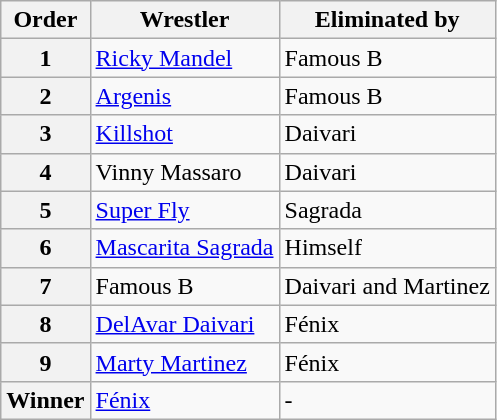<table class="wikitable sortable">
<tr>
<th>Order</th>
<th>Wrestler</th>
<th>Eliminated by</th>
</tr>
<tr>
<th>1</th>
<td><a href='#'>Ricky Mandel</a></td>
<td>Famous B</td>
</tr>
<tr>
<th>2</th>
<td><a href='#'>Argenis</a></td>
<td>Famous B</td>
</tr>
<tr>
<th>3</th>
<td><a href='#'>Killshot</a></td>
<td>Daivari</td>
</tr>
<tr>
<th>4</th>
<td>Vinny Massaro</td>
<td>Daivari</td>
</tr>
<tr>
<th>5</th>
<td><a href='#'>Super Fly</a></td>
<td>Sagrada</td>
</tr>
<tr>
<th>6</th>
<td><a href='#'>Mascarita Sagrada</a></td>
<td>Himself</td>
</tr>
<tr>
<th>7</th>
<td>Famous B</td>
<td>Daivari and Martinez</td>
</tr>
<tr>
<th>8</th>
<td><a href='#'>DelAvar Daivari</a></td>
<td>Fénix</td>
</tr>
<tr>
<th>9</th>
<td><a href='#'>Marty Martinez</a></td>
<td>Fénix</td>
</tr>
<tr>
<th><strong>Winner</strong></th>
<td><a href='#'>Fénix</a></td>
<td>-</td>
</tr>
</table>
